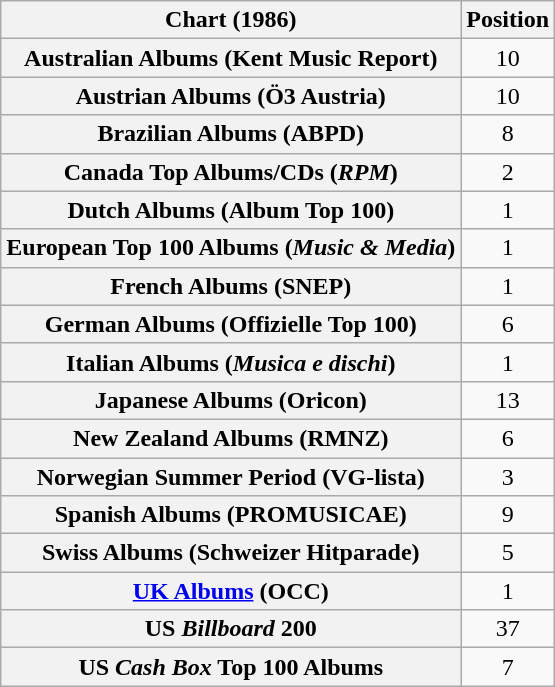<table class="wikitable sortable plainrowheaders" style="text-align:center;">
<tr>
<th scope="col">Chart (1986)</th>
<th scope="col">Position</th>
</tr>
<tr>
<th scope="row">Australian Albums (Kent Music Report)</th>
<td>10</td>
</tr>
<tr>
<th scope="row">Austrian Albums (Ö3 Austria)</th>
<td>10</td>
</tr>
<tr>
<th scope="row">Brazilian Albums (ABPD)</th>
<td>8</td>
</tr>
<tr>
<th scope="row">Canada Top Albums/CDs (<em>RPM</em>)</th>
<td>2</td>
</tr>
<tr>
<th scope="row">Dutch Albums (Album Top 100)</th>
<td>1</td>
</tr>
<tr>
<th scope="row">European Top 100 Albums (<em>Music & Media</em>)</th>
<td>1</td>
</tr>
<tr>
<th scope="row">French Albums (SNEP)</th>
<td>1</td>
</tr>
<tr>
<th scope="row">German Albums (Offizielle Top 100)</th>
<td>6</td>
</tr>
<tr>
<th scope="row">Italian Albums (<em>Musica e dischi</em>)</th>
<td>1</td>
</tr>
<tr>
<th scope="row">Japanese Albums (Oricon)</th>
<td>13</td>
</tr>
<tr>
<th scope="row">New Zealand Albums (RMNZ)</th>
<td>6</td>
</tr>
<tr>
<th scope="row">Norwegian Summer Period (VG-lista)</th>
<td>3</td>
</tr>
<tr>
<th scope="row">Spanish Albums (PROMUSICAE)</th>
<td align="center">9</td>
</tr>
<tr>
<th scope="row">Swiss Albums (Schweizer Hitparade)</th>
<td>5</td>
</tr>
<tr>
<th scope="row"><a href='#'>UK Albums</a> (OCC)</th>
<td>1</td>
</tr>
<tr>
<th scope="row">US <em>Billboard</em> 200</th>
<td>37</td>
</tr>
<tr>
<th scope="row">US <em>Cash Box</em> Top 100 Albums</th>
<td>7</td>
</tr>
</table>
